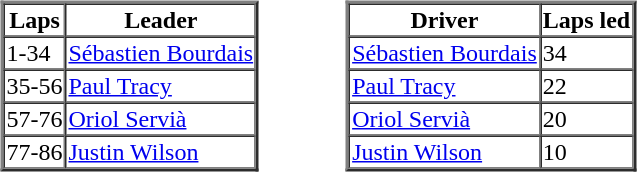<table>
<tr>
<td valign="top"><br><table border=2 cellspacing=0>
<tr>
<th>Laps</th>
<th>Leader</th>
</tr>
<tr>
<td>1-34</td>
<td><a href='#'>Sébastien Bourdais</a></td>
</tr>
<tr>
<td>35-56</td>
<td><a href='#'>Paul Tracy</a></td>
</tr>
<tr>
<td>57-76</td>
<td><a href='#'>Oriol Servià</a></td>
</tr>
<tr>
<td>77-86</td>
<td><a href='#'>Justin Wilson</a></td>
</tr>
</table>
</td>
<td width="50"> </td>
<td valign="top"><br><table border=2 cellspacing=0>
<tr>
<th>Driver</th>
<th>Laps led</th>
</tr>
<tr>
<td><a href='#'>Sébastien Bourdais</a></td>
<td>34</td>
</tr>
<tr>
<td><a href='#'>Paul Tracy</a></td>
<td>22</td>
</tr>
<tr>
<td><a href='#'>Oriol Servià</a></td>
<td>20</td>
</tr>
<tr>
<td><a href='#'>Justin Wilson</a></td>
<td>10</td>
</tr>
</table>
</td>
</tr>
</table>
